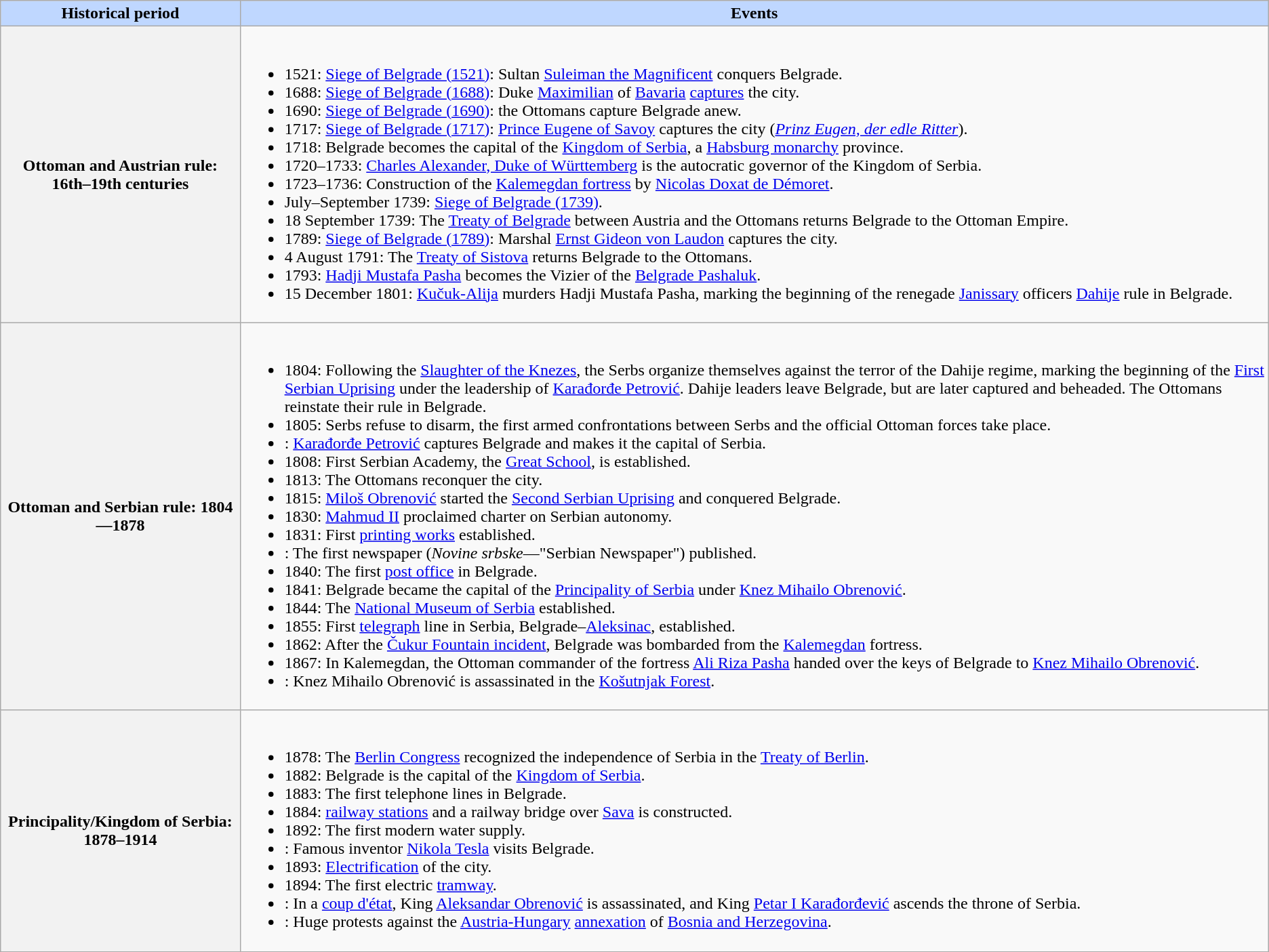<table class="wikitable">
<tr>
<th style="background: #BFD7FF">Historical period</th>
<th style="background: #BFD7FF">Events</th>
</tr>
<tr>
<th>Ottoman and Austrian rule: 16th–19th centuries</th>
<td><br><ul><li>1521: <a href='#'>Siege of Belgrade (1521)</a>: Sultan <a href='#'>Suleiman the Magnificent</a> conquers Belgrade.</li><li>1688: <a href='#'>Siege of Belgrade (1688)</a>: Duke <a href='#'>Maximilian</a> of <a href='#'>Bavaria</a> <a href='#'>captures</a> the city.</li><li>1690: <a href='#'>Siege of Belgrade (1690)</a>: the Ottomans capture Belgrade anew.</li><li>1717: <a href='#'>Siege of Belgrade (1717)</a>: <a href='#'>Prince Eugene of Savoy</a> captures the city (<em><a href='#'>Prinz Eugen, der edle Ritter</a></em>).</li><li>1718: Belgrade becomes the capital of the <a href='#'>Kingdom of Serbia</a>, a <a href='#'>Habsburg monarchy</a> province.</li><li>1720–1733: <a href='#'>Charles Alexander, Duke of Württemberg</a> is the autocratic governor of the Kingdom of Serbia.</li><li>1723–1736: Construction of the <a href='#'>Kalemegdan fortress</a> by <a href='#'>Nicolas Doxat de Démoret</a>.</li><li>July–September 1739: <a href='#'>Siege of Belgrade (1739)</a>.</li><li>18 September 1739: The <a href='#'>Treaty of Belgrade</a> between Austria and the Ottomans returns Belgrade to the Ottoman Empire.</li><li>1789: <a href='#'>Siege of Belgrade (1789)</a>: Marshal <a href='#'>Ernst Gideon von Laudon</a> captures the city.</li><li>4 August 1791: The <a href='#'>Treaty of Sistova</a> returns Belgrade to the Ottomans.</li><li>1793: <a href='#'>Hadji Mustafa Pasha</a> becomes the Vizier of the <a href='#'>Belgrade Pashaluk</a>.</li><li>15 December 1801: <a href='#'>Kučuk-Alija</a> murders Hadji Mustafa Pasha, marking the beginning of the renegade <a href='#'>Janissary</a> officers <a href='#'>Dahije</a> rule in Belgrade.</li></ul></td>
</tr>
<tr>
<th>Ottoman and Serbian rule: 1804—1878</th>
<td><br><ul><li>1804: Following the <a href='#'>Slaughter of the Knezes</a>, the Serbs organize themselves against the terror of the Dahije regime, marking the beginning of the <a href='#'>First Serbian Uprising</a> under the leadership of <a href='#'>Karađorđe Petrović</a>. Dahije leaders leave Belgrade, but are later captured and beheaded. The Ottomans reinstate their rule in Belgrade.</li><li>1805: Serbs refuse to disarm, the first armed confrontations between Serbs and the official Ottoman forces take place.</li><li>: <a href='#'>Karađorđe Petrović</a> captures Belgrade and makes it the capital of Serbia.</li><li>1808: First Serbian Academy, the <a href='#'>Great School</a>, is established.</li><li>1813: The Ottomans reconquer the city.</li><li>1815: <a href='#'>Miloš Obrenović</a> started the <a href='#'>Second Serbian Uprising</a> and conquered Belgrade.</li><li>1830: <a href='#'>Mahmud II</a> proclaimed charter on Serbian autonomy.</li><li>1831: First <a href='#'>printing works</a> established.</li><li>: The first newspaper (<em>Novine srbske</em>—"Serbian Newspaper") published.</li><li>1840: The first <a href='#'>post office</a> in Belgrade.</li><li>1841: Belgrade became the capital of the <a href='#'>Principality of Serbia</a> under <a href='#'>Knez Mihailo Obrenović</a>.</li><li>1844: The <a href='#'>National Museum of Serbia</a> established.</li><li>1855: First <a href='#'>telegraph</a> line in Serbia, Belgrade–<a href='#'>Aleksinac</a>, established.</li><li>1862: After the <a href='#'>Čukur Fountain incident</a>, Belgrade was bombarded from the <a href='#'>Kalemegdan</a> fortress.</li><li>1867: In Kalemegdan, the Ottoman commander of the fortress <a href='#'>Ali Riza Pasha</a> handed over the keys of Belgrade to <a href='#'>Knez Mihailo Obrenović</a>.</li><li>: Knez Mihailo Obrenović is assassinated in the <a href='#'>Košutnjak Forest</a>.</li></ul></td>
</tr>
<tr>
<th>Principality/Kingdom of Serbia: 1878–1914</th>
<td><br><ul><li>1878: The <a href='#'>Berlin Congress</a> recognized the independence of Serbia in the <a href='#'>Treaty of Berlin</a>.</li><li>1882: Belgrade is the capital of the <a href='#'>Kingdom of Serbia</a>.</li><li>1883: The first telephone lines in Belgrade.</li><li>1884: <a href='#'>railway stations</a> and a railway bridge over <a href='#'>Sava</a> is constructed.</li><li>1892: The first modern water supply.</li><li>: Famous inventor <a href='#'>Nikola Tesla</a> visits Belgrade.</li><li>1893: <a href='#'>Electrification</a> of the city.</li><li>1894: The first electric <a href='#'>tramway</a>.</li><li>: In a <a href='#'>coup d'état</a>, King <a href='#'>Aleksandar Obrenović</a> is assassinated, and King <a href='#'>Petar I Karađorđević</a> ascends the throne of Serbia.</li><li>: Huge protests against the <a href='#'>Austria-Hungary</a> <a href='#'>annexation</a> of <a href='#'>Bosnia and Herzegovina</a>.</li></ul></td>
</tr>
</table>
